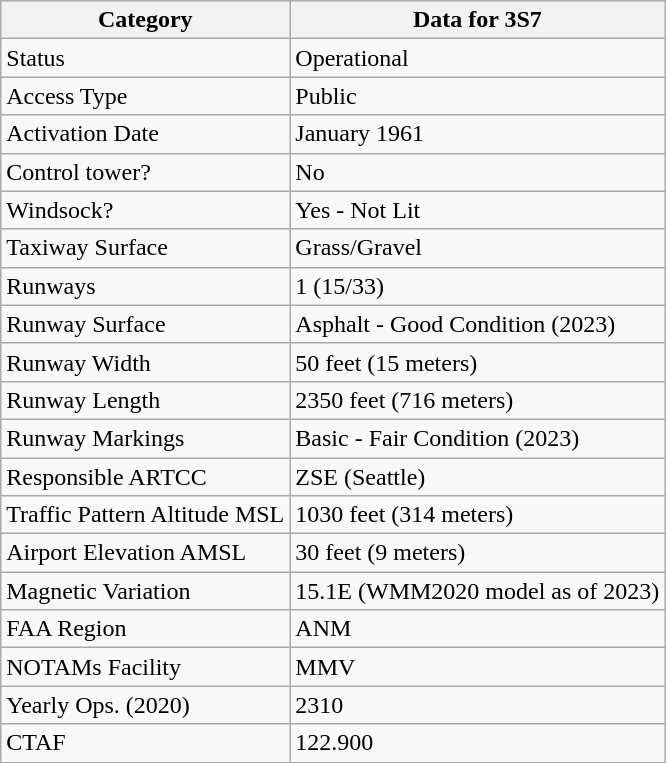<table class="wikitable">
<tr>
<th>Category</th>
<th>Data for 3S7</th>
</tr>
<tr>
<td>Status</td>
<td>Operational</td>
</tr>
<tr>
<td>Access Type</td>
<td>Public</td>
</tr>
<tr>
<td>Activation Date</td>
<td>January 1961</td>
</tr>
<tr>
<td>Control tower?</td>
<td>No</td>
</tr>
<tr>
<td>Windsock?</td>
<td>Yes - Not Lit</td>
</tr>
<tr>
<td>Taxiway Surface</td>
<td>Grass/Gravel</td>
</tr>
<tr>
<td>Runways</td>
<td>1 (15/33)</td>
</tr>
<tr>
<td>Runway Surface</td>
<td>Asphalt - Good Condition (2023)</td>
</tr>
<tr>
<td>Runway Width</td>
<td>50 feet (15 meters)</td>
</tr>
<tr>
<td>Runway Length</td>
<td>2350 feet (716 meters)</td>
</tr>
<tr>
<td>Runway Markings</td>
<td>Basic - Fair Condition (2023)</td>
</tr>
<tr>
<td>Responsible ARTCC</td>
<td>ZSE (Seattle)</td>
</tr>
<tr>
<td>Traffic Pattern Altitude MSL</td>
<td>1030 feet (314 meters)</td>
</tr>
<tr>
<td>Airport Elevation AMSL</td>
<td>30 feet (9 meters)</td>
</tr>
<tr>
<td>Magnetic Variation</td>
<td>15.1E (WMM2020 model as of 2023)</td>
</tr>
<tr>
<td>FAA Region</td>
<td>ANM</td>
</tr>
<tr>
<td>NOTAMs Facility</td>
<td>MMV</td>
</tr>
<tr>
<td>Yearly Ops. (2020)</td>
<td>2310</td>
</tr>
<tr>
<td>CTAF</td>
<td>122.900</td>
</tr>
</table>
